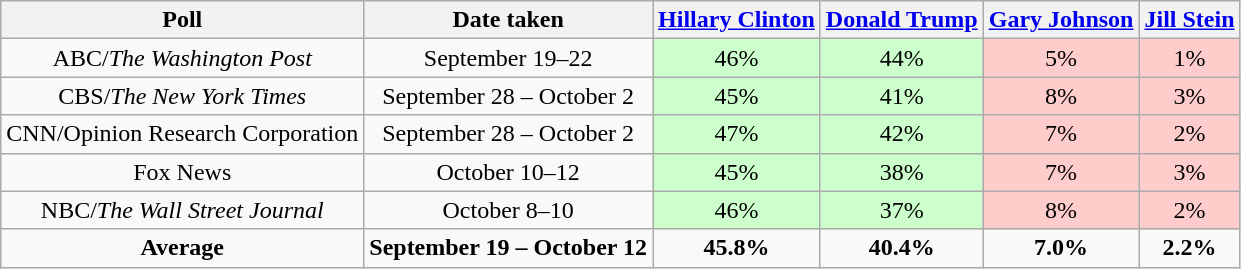<table class="wikitable" style="text-align:center;">
<tr>
<th>Poll</th>
<th>Date taken</th>
<th><a href='#'>Hillary Clinton</a><br><small></small></th>
<th><a href='#'>Donald Trump</a><br><small></small></th>
<th><a href='#'>Gary Johnson</a><br><small></small></th>
<th><a href='#'>Jill Stein</a><br><small></small></th>
</tr>
<tr>
<td>ABC/<em>The Washington Post</em></td>
<td>September 19–22</td>
<td style="background:#cfc;">46%</td>
<td style="background:#cfc;">44%</td>
<td style="background:#fcc;">5%</td>
<td style="background:#fcc;">1%</td>
</tr>
<tr>
<td>CBS/<em>The New York Times</em></td>
<td>September 28 – October 2</td>
<td style="background:#cfc;">45%</td>
<td style="background:#cfc;">41%</td>
<td style="background:#fcc;">8%</td>
<td style="background:#fcc;">3%</td>
</tr>
<tr>
<td>CNN/Opinion Research Corporation</td>
<td>September 28 – October 2</td>
<td style="background:#cfc;">47%</td>
<td style="background:#cfc;">42%</td>
<td style="background:#fcc;">7%</td>
<td style="background:#fcc;">2%</td>
</tr>
<tr>
<td>Fox News</td>
<td>October 10–12</td>
<td style="background:#cfc;">45%</td>
<td style="background:#cfc;">38%</td>
<td style="background:#fcc;">7%</td>
<td style="background:#fcc;">3%</td>
</tr>
<tr>
<td>NBC/<em>The Wall Street Journal</em></td>
<td>October 8–10</td>
<td style="background:#cfc;">46%</td>
<td style="background:#cfc;">37%</td>
<td style="background:#fcc;">8%</td>
<td style="background:#fcc;">2%</td>
</tr>
<tr>
<td><strong>Average</strong></td>
<td><strong>September 19 – October 12</strong></td>
<td><strong>45.8%</strong></td>
<td><strong>40.4%</strong></td>
<td><strong>7.0%</strong></td>
<td><strong>2.2%</strong></td>
</tr>
</table>
